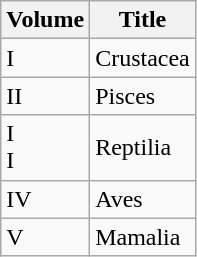<table class="wikitable">
<tr>
<th>Volume</th>
<th>Title</th>
</tr>
<tr>
<td>I</td>
<td>Crustacea</td>
</tr>
<tr>
<td>II</td>
<td>Pisces</td>
</tr>
<tr>
<td>I<br>I</td>
<td>Reptilia</td>
</tr>
<tr>
<td>IV</td>
<td>Aves</td>
</tr>
<tr>
<td>V</td>
<td>Mamalia</td>
</tr>
</table>
